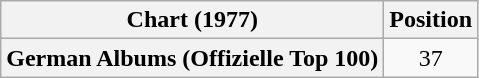<table class="wikitable plainrowheaders" style="text-align:center">
<tr>
<th scope="col">Chart (1977)</th>
<th scope="col">Position</th>
</tr>
<tr>
<th scope="row">German Albums (Offizielle Top 100)</th>
<td>37</td>
</tr>
</table>
